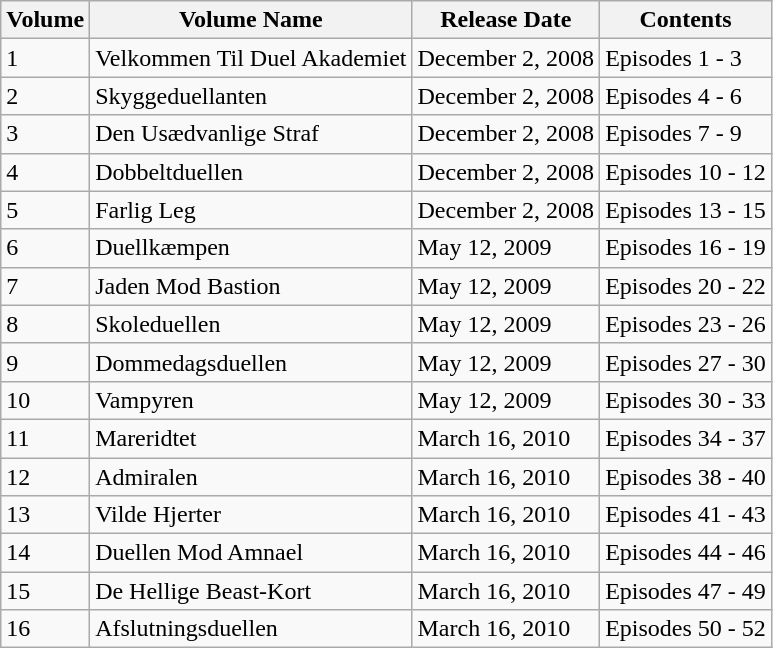<table class="wikitable">
<tr>
<th>Volume </th>
<th>Volume Name </th>
<th>Release Date</th>
<th>Contents</th>
</tr>
<tr>
<td>1</td>
<td>Velkommen Til Duel Akademiet</td>
<td>December 2, 2008</td>
<td>Episodes 1 - 3</td>
</tr>
<tr>
<td>2</td>
<td>Skyggeduellanten</td>
<td>December 2, 2008</td>
<td>Episodes 4 - 6</td>
</tr>
<tr>
<td>3</td>
<td>Den Usædvanlige Straf</td>
<td>December 2, 2008</td>
<td>Episodes 7 - 9</td>
</tr>
<tr>
<td>4</td>
<td>Dobbeltduellen</td>
<td>December 2, 2008</td>
<td>Episodes 10 - 12</td>
</tr>
<tr>
<td>5</td>
<td>Farlig Leg</td>
<td>December 2, 2008</td>
<td>Episodes 13 - 15</td>
</tr>
<tr>
<td>6</td>
<td>Duellkæmpen</td>
<td>May 12, 2009</td>
<td>Episodes 16 - 19</td>
</tr>
<tr>
<td>7</td>
<td>Jaden Mod Bastion</td>
<td>May 12, 2009</td>
<td>Episodes 20 - 22</td>
</tr>
<tr>
<td>8</td>
<td>Skoleduellen</td>
<td>May 12, 2009</td>
<td>Episodes 23 - 26</td>
</tr>
<tr>
<td>9</td>
<td>Dommedagsduellen</td>
<td>May 12, 2009</td>
<td>Episodes 27 - 30</td>
</tr>
<tr>
<td>10</td>
<td>Vampyren</td>
<td>May 12, 2009</td>
<td>Episodes 30 - 33</td>
</tr>
<tr>
<td>11</td>
<td>Mareridtet</td>
<td>March 16, 2010</td>
<td>Episodes 34 - 37</td>
</tr>
<tr>
<td>12</td>
<td>Admiralen</td>
<td>March 16, 2010</td>
<td>Episodes 38 - 40</td>
</tr>
<tr>
<td>13</td>
<td>Vilde Hjerter</td>
<td>March 16, 2010</td>
<td>Episodes 41 - 43</td>
</tr>
<tr>
<td>14</td>
<td>Duellen Mod Amnael</td>
<td>March 16, 2010</td>
<td>Episodes 44 - 46</td>
</tr>
<tr>
<td>15</td>
<td>De Hellige Beast-Kort</td>
<td>March 16, 2010</td>
<td>Episodes 47 - 49</td>
</tr>
<tr>
<td>16</td>
<td>Afslutningsduellen</td>
<td>March 16, 2010</td>
<td>Episodes 50 - 52</td>
</tr>
</table>
